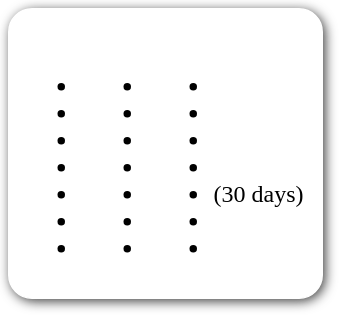<table style=" border-radius:1em; box-shadow: 0.1em 0.1em 0.5em rgba(0,0,0,0.75); background-color: white; border: 1px solid white; padding: 5px;">
<tr style="vertical-align:top;">
<td><br><ul><li></li><li></li><li></li><li></li><li></li><li></li><li></li></ul></td>
<td valign="top"><br><ul><li></li><li></li><li></li><li></li><li></li><li></li><li></li></ul></td>
<td valign="top"><br><ul><li></li><li></li><li></li><li></li><li> (30 days)</li><li></li><li></li></ul></td>
<td></td>
</tr>
</table>
